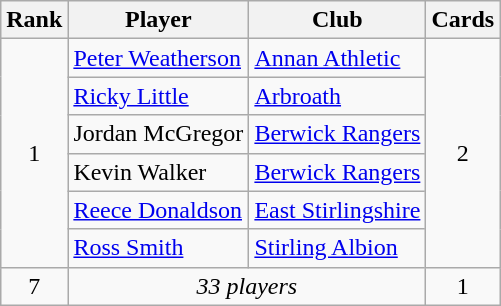<table class="wikitable" style="text-align:center">
<tr>
<th>Rank</th>
<th>Player</th>
<th>Club</th>
<th>Cards</th>
</tr>
<tr>
<td rowspan="6">1</td>
<td align="left"> <a href='#'>Peter Weatherson</a></td>
<td align="left"><a href='#'>Annan Athletic</a></td>
<td rowspan="6">2</td>
</tr>
<tr>
<td align="left"> <a href='#'>Ricky Little</a></td>
<td align="left"><a href='#'>Arbroath</a></td>
</tr>
<tr>
<td align="left"> Jordan McGregor</td>
<td align="left"><a href='#'>Berwick Rangers</a></td>
</tr>
<tr>
<td align="left"> Kevin Walker</td>
<td align="left"><a href='#'>Berwick Rangers</a></td>
</tr>
<tr>
<td align="left"> <a href='#'>Reece Donaldson</a></td>
<td align="left"><a href='#'>East Stirlingshire</a></td>
</tr>
<tr>
<td align="left"> <a href='#'>Ross Smith</a></td>
<td align="left"><a href='#'>Stirling Albion</a></td>
</tr>
<tr>
<td>7</td>
<td colspan="2"><em>33 players</em></td>
<td>1</td>
</tr>
</table>
